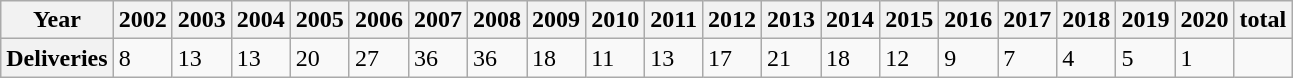<table class="wikitable">
<tr>
<th>Year</th>
<th>2002</th>
<th>2003</th>
<th>2004</th>
<th>2005</th>
<th>2006</th>
<th>2007</th>
<th>2008</th>
<th>2009</th>
<th>2010</th>
<th>2011</th>
<th>2012</th>
<th>2013</th>
<th>2014</th>
<th>2015</th>
<th>2016</th>
<th>2017</th>
<th>2018</th>
<th>2019</th>
<th>2020</th>
<th>total</th>
</tr>
<tr>
<th>Deliveries</th>
<td>8</td>
<td>13</td>
<td>13</td>
<td>20</td>
<td>27</td>
<td>36</td>
<td>36</td>
<td>18</td>
<td>11</td>
<td>13</td>
<td>17</td>
<td>21</td>
<td>18</td>
<td>12</td>
<td>9</td>
<td>7</td>
<td>4</td>
<td>5</td>
<td>1</td>
<td></td>
</tr>
</table>
